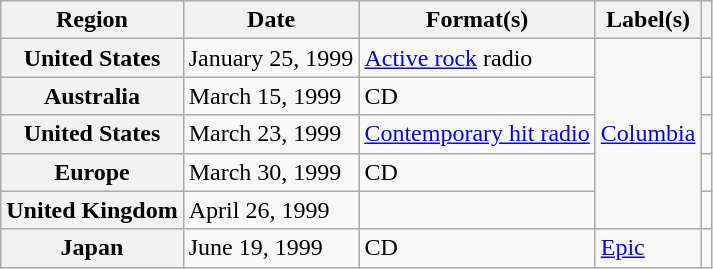<table class="wikitable plainrowheaders">
<tr>
<th scope="col">Region</th>
<th scope="col">Date</th>
<th scope="col">Format(s)</th>
<th scope="col">Label(s)</th>
<th scope="col"></th>
</tr>
<tr>
<th scope="row">United States</th>
<td>January 25, 1999</td>
<td><a href='#'>Active rock</a> radio</td>
<td rowspan="5"><a href='#'>Columbia</a></td>
<td></td>
</tr>
<tr>
<th scope="row">Australia</th>
<td>March 15, 1999</td>
<td>CD</td>
<td></td>
</tr>
<tr>
<th scope="row">United States</th>
<td>March 23, 1999</td>
<td><a href='#'>Contemporary hit radio</a></td>
<td></td>
</tr>
<tr>
<th scope="row">Europe</th>
<td>March 30, 1999</td>
<td>CD</td>
<td></td>
</tr>
<tr>
<th scope="row">United Kingdom</th>
<td>April 26, 1999</td>
<td></td>
<td></td>
</tr>
<tr>
<th scope="row">Japan</th>
<td>June 19, 1999</td>
<td>CD</td>
<td><a href='#'>Epic</a></td>
<td></td>
</tr>
</table>
